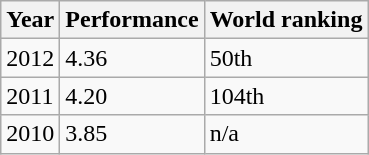<table class="wikitable">
<tr>
<th>Year</th>
<th>Performance</th>
<th>World ranking</th>
</tr>
<tr>
<td>2012</td>
<td>4.36</td>
<td>50th</td>
</tr>
<tr>
<td>2011</td>
<td>4.20</td>
<td>104th</td>
</tr>
<tr>
<td>2010</td>
<td>3.85</td>
<td>n/a</td>
</tr>
</table>
